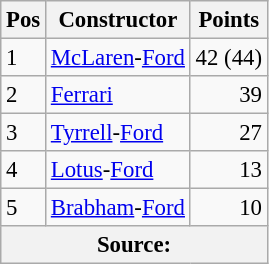<table class="wikitable" style="font-size: 95%;">
<tr>
<th>Pos</th>
<th>Constructor</th>
<th>Points</th>
</tr>
<tr>
<td>1</td>
<td> <a href='#'>McLaren</a>-<a href='#'>Ford</a></td>
<td align="right">42 (44)</td>
</tr>
<tr>
<td>2</td>
<td> <a href='#'>Ferrari</a></td>
<td align="right">39</td>
</tr>
<tr>
<td>3</td>
<td> <a href='#'>Tyrrell</a>-<a href='#'>Ford</a></td>
<td align="right">27</td>
</tr>
<tr>
<td>4</td>
<td> <a href='#'>Lotus</a>-<a href='#'>Ford</a></td>
<td align="right">13</td>
</tr>
<tr>
<td>5</td>
<td> <a href='#'>Brabham</a>-<a href='#'>Ford</a></td>
<td align="right">10</td>
</tr>
<tr>
<th colspan=4>Source: </th>
</tr>
</table>
